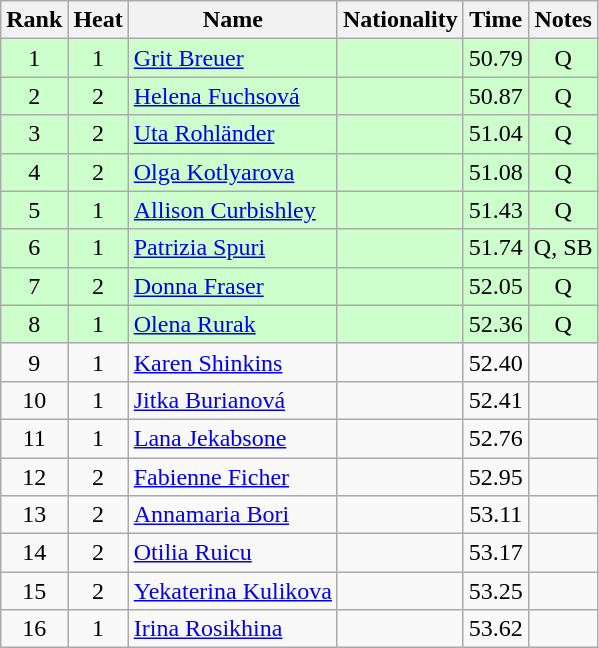<table class="wikitable sortable" style="text-align:center">
<tr>
<th>Rank</th>
<th>Heat</th>
<th>Name</th>
<th>Nationality</th>
<th>Time</th>
<th>Notes</th>
</tr>
<tr bgcolor=ccffcc>
<td>1</td>
<td>1</td>
<td align=left><a href='#'>Grit Breuer</a></td>
<td align=left></td>
<td>50.79</td>
<td>Q</td>
</tr>
<tr bgcolor=ccffcc>
<td>2</td>
<td>2</td>
<td align=left><a href='#'>Helena Fuchsová</a></td>
<td align=left></td>
<td>50.87</td>
<td>Q</td>
</tr>
<tr bgcolor=ccffcc>
<td>3</td>
<td>2</td>
<td align=left><a href='#'>Uta Rohländer</a></td>
<td align=left></td>
<td>51.04</td>
<td>Q</td>
</tr>
<tr bgcolor=ccffcc>
<td>4</td>
<td>2</td>
<td align=left><a href='#'>Olga Kotlyarova</a></td>
<td align=left></td>
<td>51.08</td>
<td>Q</td>
</tr>
<tr bgcolor=ccffcc>
<td>5</td>
<td>1</td>
<td align=left><a href='#'>Allison Curbishley</a></td>
<td align=left></td>
<td>51.43</td>
<td>Q</td>
</tr>
<tr bgcolor=ccffcc>
<td>6</td>
<td>1</td>
<td align=left><a href='#'>Patrizia Spuri</a></td>
<td align=left></td>
<td>51.74</td>
<td>Q, SB</td>
</tr>
<tr bgcolor=ccffcc>
<td>7</td>
<td>2</td>
<td align=left><a href='#'>Donna Fraser</a></td>
<td align=left></td>
<td>52.05</td>
<td>Q</td>
</tr>
<tr bgcolor=ccffcc>
<td>8</td>
<td>1</td>
<td align=left><a href='#'>Olena Rurak</a></td>
<td align=left></td>
<td>52.36</td>
<td>Q</td>
</tr>
<tr>
<td>9</td>
<td>1</td>
<td align=left><a href='#'>Karen Shinkins</a></td>
<td align=left></td>
<td>52.40</td>
<td></td>
</tr>
<tr>
<td>10</td>
<td>1</td>
<td align=left><a href='#'>Jitka Burianová</a></td>
<td align=left></td>
<td>52.41</td>
<td></td>
</tr>
<tr>
<td>11</td>
<td>1</td>
<td align=left><a href='#'>Lana Jekabsone</a></td>
<td align=left></td>
<td>52.76</td>
<td></td>
</tr>
<tr>
<td>12</td>
<td>2</td>
<td align=left><a href='#'>Fabienne Ficher</a></td>
<td align=left></td>
<td>52.95</td>
<td></td>
</tr>
<tr>
<td>13</td>
<td>2</td>
<td align=left><a href='#'>Annamaria Bori</a></td>
<td align=left></td>
<td>53.11</td>
<td></td>
</tr>
<tr>
<td>14</td>
<td>2</td>
<td align=left><a href='#'>Otilia Ruicu</a></td>
<td align=left></td>
<td>53.17</td>
<td></td>
</tr>
<tr>
<td>15</td>
<td>2</td>
<td align=left><a href='#'>Yekaterina Kulikova</a></td>
<td align=left></td>
<td>53.25</td>
<td></td>
</tr>
<tr>
<td>16</td>
<td>1</td>
<td align=left><a href='#'>Irina Rosikhina</a></td>
<td align=left></td>
<td>53.62</td>
<td></td>
</tr>
</table>
